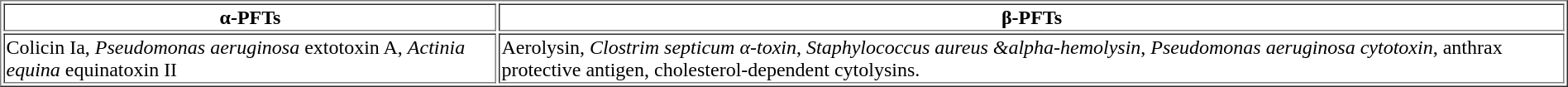<table border="1">
<tr>
<th scope="col">α-PFTs</th>
<th scope="col">β-PFTs</th>
</tr>
<tr>
<td>Colicin Ia, <em>Pseudomonas aeruginosa</em> extotoxin A, <em>Actinia equina</em> equinatoxin II</td>
<td>Aerolysin, <em>Clostrim septicum α-toxin</em>, <em>Staphylococcus aureus &alpha-hemolysin</em>, <em>Pseudomonas aeruginosa cytotoxin</em>, anthrax protective antigen, cholesterol-dependent cytolysins.</td>
</tr>
</table>
